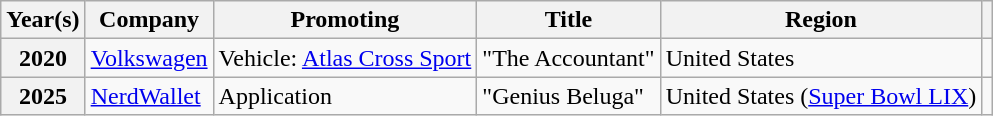<table class="wikitable sortable plainrowheaders">
<tr>
<th scope="col">Year(s)</th>
<th scope="col">Company</th>
<th scope="col">Promoting</th>
<th scope="col">Title</th>
<th scope="col">Region</th>
<th scope="col" class="unsortable"></th>
</tr>
<tr>
<th scope="row">2020</th>
<td><a href='#'>Volkswagen</a></td>
<td>Vehicle: <a href='#'>Atlas Cross Sport</a></td>
<td>"The Accountant"</td>
<td>United States</td>
<td align="center"></td>
</tr>
<tr>
<th scope="row">2025</th>
<td><a href='#'>NerdWallet</a></td>
<td>Application</td>
<td>"Genius Beluga"</td>
<td>United States (<a href='#'>Super Bowl LIX</a>)</td>
<td align="center"></td>
</tr>
</table>
